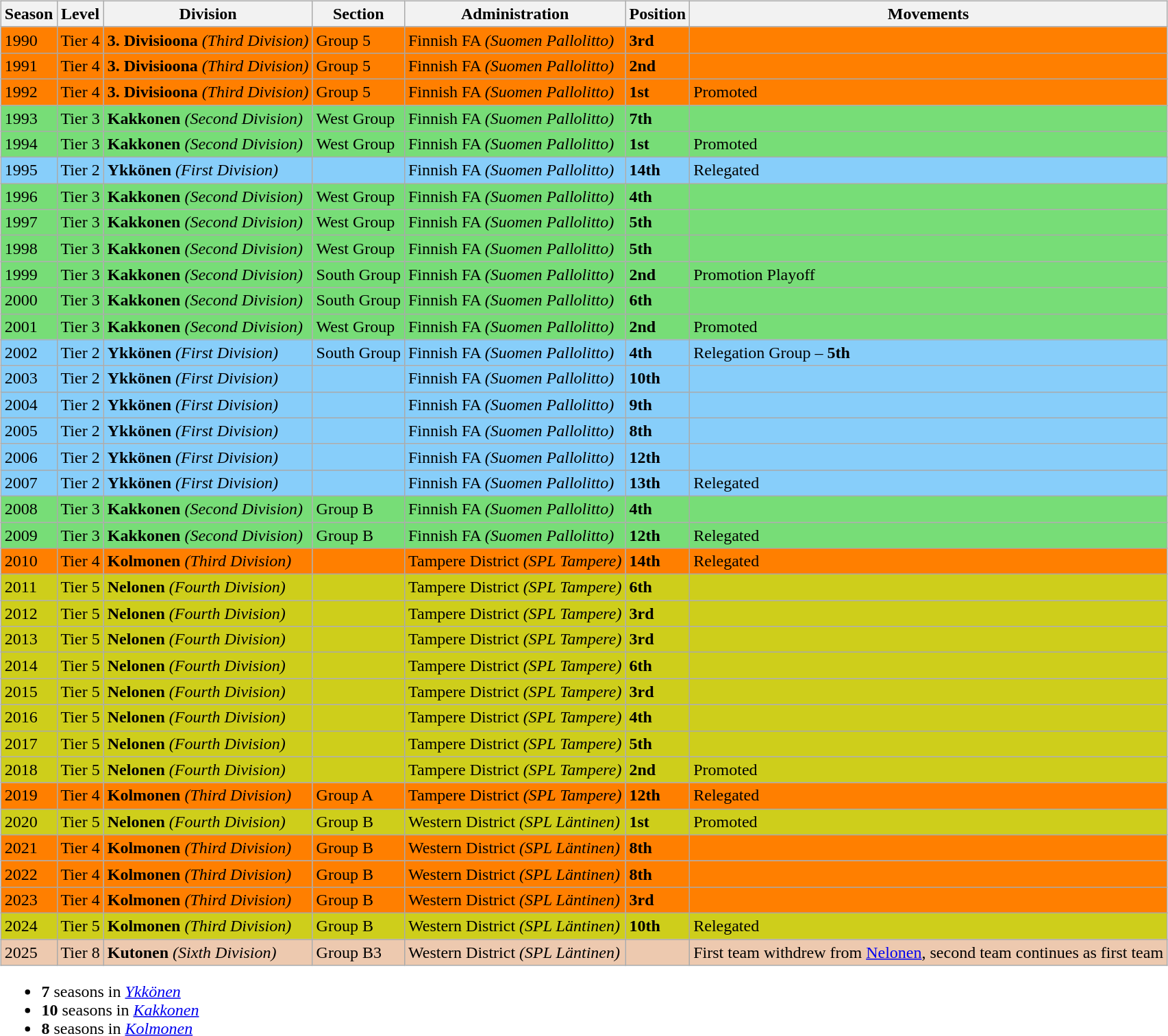<table>
<tr>
<td valign="top" width=0%><br><table class="wikitable">
<tr style="background:#f0f6fa;">
<th><strong>Season</strong></th>
<th><strong>Level</strong></th>
<th><strong>Division</strong></th>
<th><strong>Section</strong></th>
<th><strong>Administration</strong></th>
<th><strong>Position</strong></th>
<th><strong>Movements</strong></th>
</tr>
<tr>
<td style="background:#FF7F00;">1990</td>
<td style="background:#FF7F00;">Tier 4</td>
<td style="background:#FF7F00;"><strong>3. Divisioona</strong> <em>(Third Division)</em></td>
<td style="background:#FF7F00;">Group 5</td>
<td style="background:#FF7F00;">Finnish FA <em>(Suomen Pallolitto)</em></td>
<td style="background:#FF7F00;"><strong>3rd</strong></td>
<td style="background:#FF7F00;"></td>
</tr>
<tr>
<td style="background:#FF7F00;">1991</td>
<td style="background:#FF7F00;">Tier 4</td>
<td style="background:#FF7F00;"><strong>3. Divisioona</strong> <em>(Third Division)</em></td>
<td style="background:#FF7F00;">Group 5</td>
<td style="background:#FF7F00;">Finnish FA <em>(Suomen Pallolitto)</em></td>
<td style="background:#FF7F00;"><strong>2nd</strong></td>
<td style="background:#FF7F00;"></td>
</tr>
<tr>
<td style="background:#FF7F00;">1992</td>
<td style="background:#FF7F00;">Tier 4</td>
<td style="background:#FF7F00;"><strong>3. Divisioona</strong> <em>(Third Division)</em></td>
<td style="background:#FF7F00;">Group 5</td>
<td style="background:#FF7F00;">Finnish FA <em>(Suomen Pallolitto)</em></td>
<td style="background:#FF7F00;"><strong>1st</strong></td>
<td style="background:#FF7F00;">Promoted</td>
</tr>
<tr>
<td style="background:#77DD77;">1993</td>
<td style="background:#77DD77;">Tier 3</td>
<td style="background:#77DD77;"><strong>Kakkonen</strong> <em>(Second Division)</em></td>
<td style="background:#77DD77;">West Group</td>
<td style="background:#77DD77;">Finnish FA <em>(Suomen Pallolitto)</em></td>
<td style="background:#77DD77;"><strong>7th</strong></td>
<td style="background:#77DD77;"></td>
</tr>
<tr>
<td style="background:#77DD77;">1994</td>
<td style="background:#77DD77;">Tier 3</td>
<td style="background:#77DD77;"><strong>Kakkonen</strong> <em>(Second Division)</em></td>
<td style="background:#77DD77;">West Group</td>
<td style="background:#77DD77;">Finnish FA <em>(Suomen Pallolitto)</em></td>
<td style="background:#77DD77;"><strong>1st</strong></td>
<td style="background:#77DD77;">Promoted</td>
</tr>
<tr>
<td style="background:#87CEFA;">1995</td>
<td style="background:#87CEFA;">Tier 2</td>
<td style="background:#87CEFA;"><strong> Ykkönen</strong> <em>(First Division)</em></td>
<td style="background:#87CEFA;"></td>
<td style="background:#87CEFA;">Finnish FA <em>(Suomen Pallolitto)</em></td>
<td style="background:#87CEFA;"><strong>14th</strong></td>
<td style="background:#87CEFA;">Relegated</td>
</tr>
<tr>
<td style="background:#77DD77;">1996</td>
<td style="background:#77DD77;">Tier 3</td>
<td style="background:#77DD77;"><strong>Kakkonen</strong> <em>(Second Division)</em></td>
<td style="background:#77DD77;">West Group</td>
<td style="background:#77DD77;">Finnish FA <em>(Suomen Pallolitto)</em></td>
<td style="background:#77DD77;"><strong>4th</strong></td>
<td style="background:#77DD77;"></td>
</tr>
<tr>
<td style="background:#77DD77;">1997</td>
<td style="background:#77DD77;">Tier 3</td>
<td style="background:#77DD77;"><strong>Kakkonen</strong> <em>(Second Division)</em></td>
<td style="background:#77DD77;">West Group</td>
<td style="background:#77DD77;">Finnish FA <em>(Suomen Pallolitto)</em></td>
<td style="background:#77DD77;"><strong>5th</strong></td>
<td style="background:#77DD77;"></td>
</tr>
<tr>
<td style="background:#77DD77;">1998</td>
<td style="background:#77DD77;">Tier 3</td>
<td style="background:#77DD77;"><strong>Kakkonen</strong> <em>(Second Division)</em></td>
<td style="background:#77DD77;">West Group</td>
<td style="background:#77DD77;">Finnish FA <em>(Suomen Pallolitto)</em></td>
<td style="background:#77DD77;"><strong>5th</strong></td>
<td style="background:#77DD77;"></td>
</tr>
<tr>
<td style="background:#77DD77;">1999</td>
<td style="background:#77DD77;">Tier 3</td>
<td style="background:#77DD77;"><strong>Kakkonen</strong> <em>(Second Division)</em></td>
<td style="background:#77DD77;">South Group</td>
<td style="background:#77DD77;">Finnish FA <em>(Suomen Pallolitto)</em></td>
<td style="background:#77DD77;"><strong>2nd</strong></td>
<td style="background:#77DD77;">Promotion Playoff</td>
</tr>
<tr>
<td style="background:#77DD77;">2000</td>
<td style="background:#77DD77;">Tier 3</td>
<td style="background:#77DD77;"><strong>Kakkonen</strong> <em>(Second Division)</em></td>
<td style="background:#77DD77;">South Group</td>
<td style="background:#77DD77;">Finnish FA <em>(Suomen Pallolitto)</em></td>
<td style="background:#77DD77;"><strong>6th</strong></td>
<td style="background:#77DD77;"></td>
</tr>
<tr>
<td style="background:#77DD77;">2001</td>
<td style="background:#77DD77;">Tier 3</td>
<td style="background:#77DD77;"><strong>Kakkonen</strong> <em>(Second Division)</em></td>
<td style="background:#77DD77;">West Group</td>
<td style="background:#77DD77;">Finnish FA <em>(Suomen Pallolitto)</em></td>
<td style="background:#77DD77;"><strong>2nd</strong></td>
<td style="background:#77DD77;">Promoted</td>
</tr>
<tr>
<td style="background:#87CEFA;">2002</td>
<td style="background:#87CEFA;">Tier 2</td>
<td style="background:#87CEFA;"><strong> Ykkönen</strong> <em>(First Division)</em></td>
<td style="background:#87CEFA;">South Group</td>
<td style="background:#87CEFA;">Finnish FA <em>(Suomen Pallolitto)</em></td>
<td style="background:#87CEFA;"><strong>4th</strong></td>
<td style="background:#87CEFA;">Relegation Group – <strong>5th</strong></td>
</tr>
<tr>
<td style="background:#87CEFA;">2003</td>
<td style="background:#87CEFA;">Tier 2</td>
<td style="background:#87CEFA;"><strong> Ykkönen</strong> <em>(First Division)</em></td>
<td style="background:#87CEFA;"></td>
<td style="background:#87CEFA;">Finnish FA <em>(Suomen Pallolitto)</em></td>
<td style="background:#87CEFA;"><strong>10th</strong></td>
<td style="background:#87CEFA;"></td>
</tr>
<tr>
<td style="background:#87CEFA;">2004</td>
<td style="background:#87CEFA;">Tier 2</td>
<td style="background:#87CEFA;"><strong> Ykkönen</strong> <em>(First Division)</em></td>
<td style="background:#87CEFA;"></td>
<td style="background:#87CEFA;">Finnish FA <em>(Suomen Pallolitto)</em></td>
<td style="background:#87CEFA;"><strong>9th</strong></td>
<td style="background:#87CEFA;"></td>
</tr>
<tr>
<td style="background:#87CEFA;">2005</td>
<td style="background:#87CEFA;">Tier 2</td>
<td style="background:#87CEFA;"><strong> Ykkönen</strong> <em>(First Division)</em></td>
<td style="background:#87CEFA;"></td>
<td style="background:#87CEFA;">Finnish FA <em>(Suomen Pallolitto)</em></td>
<td style="background:#87CEFA;"><strong>8th</strong></td>
<td style="background:#87CEFA;"></td>
</tr>
<tr>
<td style="background:#87CEFA;">2006</td>
<td style="background:#87CEFA;">Tier 2</td>
<td style="background:#87CEFA;"><strong> Ykkönen</strong> <em>(First Division)</em></td>
<td style="background:#87CEFA;"></td>
<td style="background:#87CEFA;">Finnish FA <em>(Suomen Pallolitto)</em></td>
<td style="background:#87CEFA;"><strong>12th</strong></td>
<td style="background:#87CEFA;"></td>
</tr>
<tr>
<td style="background:#87CEFA;">2007</td>
<td style="background:#87CEFA;">Tier 2</td>
<td style="background:#87CEFA;"><strong> Ykkönen</strong> <em>(First Division)</em></td>
<td style="background:#87CEFA;"></td>
<td style="background:#87CEFA;">Finnish FA <em>(Suomen Pallolitto)</em></td>
<td style="background:#87CEFA;"><strong>13th</strong></td>
<td style="background:#87CEFA;">Relegated</td>
</tr>
<tr>
<td style="background:#77DD77;">2008</td>
<td style="background:#77DD77;">Tier 3</td>
<td style="background:#77DD77;"><strong>Kakkonen</strong> <em>(Second Division)</em></td>
<td style="background:#77DD77;">Group B</td>
<td style="background:#77DD77;">Finnish FA <em>(Suomen Pallolitto)</em></td>
<td style="background:#77DD77;"><strong>4th</strong></td>
<td style="background:#77DD77;"></td>
</tr>
<tr>
<td style="background:#77DD77;">2009</td>
<td style="background:#77DD77;">Tier 3</td>
<td style="background:#77DD77;"><strong>Kakkonen</strong> <em>(Second Division)</em></td>
<td style="background:#77DD77;">Group B</td>
<td style="background:#77DD77;">Finnish FA <em>(Suomen Pallolitto)</em></td>
<td style="background:#77DD77;"><strong>12th</strong></td>
<td style="background:#77DD77;">Relegated</td>
</tr>
<tr>
<td style="background:#FF7F00;">2010</td>
<td style="background:#FF7F00;">Tier 4</td>
<td style="background:#FF7F00;"><strong>Kolmonen</strong> <em>(Third Division)</em></td>
<td style="background:#FF7F00;"></td>
<td style="background:#FF7F00;">Tampere District <em>(SPL Tampere)</em></td>
<td style="background:#FF7F00;"><strong>14th</strong></td>
<td style="background:#FF7F00;">Relegated</td>
</tr>
<tr>
<td style="background:#CECE1B;">2011</td>
<td style="background:#CECE1B;">Tier 5</td>
<td style="background:#CECE1B;"><strong>Nelonen</strong> <em>(Fourth Division)</em></td>
<td style="background:#CECE1B;"></td>
<td style="background:#CECE1B;">Tampere District <em>(SPL Tampere)</em></td>
<td style="background:#CECE1B;"><strong>6th</strong></td>
<td style="background:#CECE1B;"></td>
</tr>
<tr>
<td style="background:#CECE1B;">2012</td>
<td style="background:#CECE1B;">Tier 5</td>
<td style="background:#CECE1B;"><strong>Nelonen</strong> <em>(Fourth Division)</em></td>
<td style="background:#CECE1B;"></td>
<td style="background:#CECE1B;">Tampere District <em>(SPL Tampere)</em></td>
<td style="background:#CECE1B;"><strong>3rd</strong></td>
<td style="background:#CECE1B;"></td>
</tr>
<tr>
<td style="background:#CECE1B;">2013</td>
<td style="background:#CECE1B;">Tier 5</td>
<td style="background:#CECE1B;"><strong>Nelonen</strong> <em>(Fourth Division)</em></td>
<td style="background:#CECE1B;"></td>
<td style="background:#CECE1B;">Tampere District <em>(SPL Tampere)</em></td>
<td style="background:#CECE1B;"><strong>3rd</strong></td>
<td style="background:#CECE1B;"></td>
</tr>
<tr>
<td style="background:#CECE1B;">2014</td>
<td style="background:#CECE1B;">Tier 5</td>
<td style="background:#CECE1B;"><strong>Nelonen</strong> <em>(Fourth Division)</em></td>
<td style="background:#CECE1B;"></td>
<td style="background:#CECE1B;">Tampere District <em>(SPL Tampere)</em></td>
<td style="background:#CECE1B;"><strong>6th</strong></td>
<td style="background:#CECE1B;"></td>
</tr>
<tr>
<td style="background:#CECE1B;">2015</td>
<td style="background:#CECE1B;">Tier 5</td>
<td style="background:#CECE1B;"><strong>Nelonen</strong> <em>(Fourth Division)</em></td>
<td style="background:#CECE1B;"></td>
<td style="background:#CECE1B;">Tampere District <em>(SPL Tampere)</em></td>
<td style="background:#CECE1B;"><strong>3rd</strong></td>
<td style="background:#CECE1B;"></td>
</tr>
<tr>
<td style="background:#CECE1B;">2016</td>
<td style="background:#CECE1B;">Tier 5</td>
<td style="background:#CECE1B;"><strong>Nelonen</strong> <em>(Fourth Division)</em></td>
<td style="background:#CECE1B;"></td>
<td style="background:#CECE1B;">Tampere District <em>(SPL Tampere)</em></td>
<td style="background:#CECE1B;"><strong>4th</strong></td>
<td style="background:#CECE1B;"></td>
</tr>
<tr>
<td style="background:#CECE1B;">2017</td>
<td style="background:#CECE1B;">Tier 5</td>
<td style="background:#CECE1B;"><strong>Nelonen</strong> <em>(Fourth Division)</em></td>
<td style="background:#CECE1B;"></td>
<td style="background:#CECE1B;">Tampere District <em>(SPL Tampere)</em></td>
<td style="background:#CECE1B;"><strong>5th</strong></td>
<td style="background:#CECE1B;"></td>
</tr>
<tr>
<td style="background:#CECE1B;">2018</td>
<td style="background:#CECE1B;">Tier 5</td>
<td style="background:#CECE1B;"><strong>Nelonen</strong> <em>(Fourth Division)</em></td>
<td style="background:#CECE1B;"></td>
<td style="background:#CECE1B;">Tampere District <em>(SPL Tampere)</em></td>
<td style="background:#CECE1B;"><strong>2nd</strong></td>
<td style="background:#CECE1B;">Promoted</td>
</tr>
<tr>
<td style="background:#FF7F00;">2019</td>
<td style="background:#FF7F00;">Tier 4</td>
<td style="background:#FF7F00;"><strong>Kolmonen</strong> <em>(Third Division)</em></td>
<td style="background:#FF7F00;">Group A</td>
<td style="background:#FF7F00;">Tampere District <em>(SPL Tampere)</em></td>
<td style="background:#FF7F00;"><strong>12th</strong></td>
<td style="background:#FF7F00;">Relegated</td>
</tr>
<tr>
<td style="background:#CECE1B;">2020</td>
<td style="background:#CECE1B;">Tier 5</td>
<td style="background:#CECE1B;"><strong>Nelonen</strong> <em>(Fourth Division)</em></td>
<td style="background:#CECE1B;">Group B</td>
<td style="background:#CECE1B;">Western District <em>(SPL Läntinen)</em></td>
<td style="background:#CECE1B;"><strong>1st</strong></td>
<td style="background:#CECE1B;">Promoted</td>
</tr>
<tr>
<td style="background:#FF7F00;">2021</td>
<td style="background:#FF7F00;">Tier 4</td>
<td style="background:#FF7F00;"><strong>Kolmonen</strong> <em>(Third Division)</em></td>
<td style="background:#FF7F00;">Group B</td>
<td style="background:#FF7F00;">Western District <em>(SPL Läntinen)</em></td>
<td style="background:#FF7F00;"><strong>8th</strong></td>
<td style="background:#FF7F00;"></td>
</tr>
<tr>
<td style="background:#FF7F00;">2022</td>
<td style="background:#FF7F00;">Tier 4</td>
<td style="background:#FF7F00;"><strong>Kolmonen</strong> <em>(Third Division)</em></td>
<td style="background:#FF7F00;">Group B</td>
<td style="background:#FF7F00;">Western District <em>(SPL Läntinen)</em></td>
<td style="background:#FF7F00;"><strong>8th</strong></td>
<td style="background:#FF7F00;"></td>
</tr>
<tr>
<td style="background:#FF7F00;">2023</td>
<td style="background:#FF7F00;">Tier 4</td>
<td style="background:#FF7F00;"><strong>Kolmonen</strong> <em>(Third Division)</em></td>
<td style="background:#FF7F00;">Group B</td>
<td style="background:#FF7F00;">Western District <em>(SPL Läntinen)</em></td>
<td style="background:#FF7F00;"><strong>3rd</strong></td>
<td style="background:#FF7F00;"></td>
</tr>
<tr>
<td style="background:#CECE1B;">2024</td>
<td style="background:#CECE1B;">Tier 5</td>
<td style="background:#CECE1B;"><strong>Kolmonen</strong> <em>(Third Division)</em></td>
<td style="background:#CECE1B;">Group B</td>
<td style="background:#CECE1B;">Western District <em>(SPL Läntinen)</em></td>
<td style="background:#CECE1B;"><strong>10th</strong></td>
<td style="background:#CECE1B;">Relegated</td>
</tr>
<tr>
<td style="background:#EDC9AF;">2025</td>
<td style="background:#EDC9AF;">Tier 8</td>
<td style="background:#EDC9AF;"><strong>Kutonen</strong> <em>(Sixth Division)</em></td>
<td style="background:#EDC9AF;">Group B3</td>
<td style="background:#EDC9AF;">Western District <em>(SPL Läntinen)</em></td>
<td style="background:#EDC9AF;"></td>
<td style="background:#EDC9AF;">First team withdrew from <a href='#'>Nelonen</a>, second team continues as first team</td>
</tr>
</table>

<ul><li><strong>7</strong> seasons in <em><a href='#'>Ykkönen</a></em></li><li><strong>10</strong> seasons in <em><a href='#'>Kakkonen</a></em></li><li><strong>8</strong> seasons in <em><a href='#'>Kolmonen</a></em></li></ul></td>
</tr>
</table>
